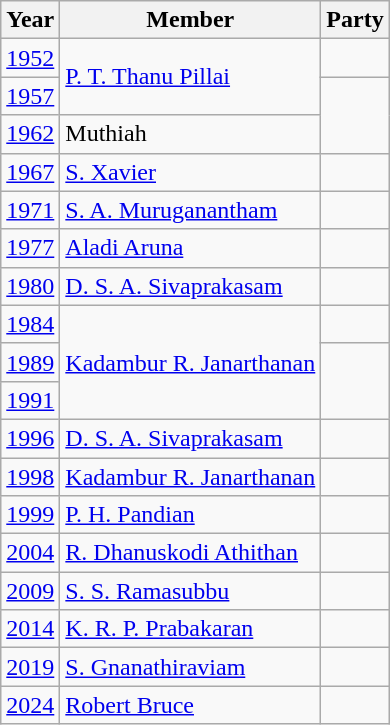<table class="wikitable sortable">
<tr>
<th>Year</th>
<th>Member</th>
<th colspan="2">Party</th>
</tr>
<tr>
<td><a href='#'>1952</a></td>
<td rowspan=2><a href='#'>P. T. Thanu Pillai</a></td>
<td></td>
</tr>
<tr -->
<td><a href='#'>1957</a></td>
</tr>
<tr --->
<td><a href='#'>1962</a></td>
<td>Muthiah</td>
</tr>
<tr --->
<td><a href='#'>1967</a></td>
<td><a href='#'>S. Xavier</a></td>
<td></td>
</tr>
<tr --->
<td><a href='#'>1971</a></td>
<td><a href='#'>S. A. Muruganantham</a></td>
<td></td>
</tr>
<tr --->
<td><a href='#'>1977</a></td>
<td><a href='#'>Aladi Aruna</a></td>
<td></td>
</tr>
<tr --->
<td><a href='#'>1980</a></td>
<td><a href='#'>D. S. A. Sivaprakasam</a></td>
<td></td>
</tr>
<tr --->
<td><a href='#'>1984</a></td>
<td rowspan=3><a href='#'>Kadambur R. Janarthanan</a></td>
<td></td>
</tr>
<tr --->
<td><a href='#'>1989</a></td>
</tr>
<tr --->
<td><a href='#'>1991</a></td>
</tr>
<tr --->
<td><a href='#'>1996</a></td>
<td><a href='#'>D. S. A. Sivaprakasam</a></td>
<td></td>
</tr>
<tr --->
<td><a href='#'>1998</a></td>
<td><a href='#'>Kadambur R. Janarthanan</a></td>
<td></td>
</tr>
<tr --->
<td><a href='#'>1999</a></td>
<td><a href='#'>P. H. Pandian</a></td>
</tr>
<tr --->
<td><a href='#'>2004</a></td>
<td><a href='#'>R. Dhanuskodi Athithan</a></td>
<td></td>
</tr>
<tr --->
<td><a href='#'>2009</a></td>
<td><a href='#'>S. S. Ramasubbu</a></td>
</tr>
<tr --->
<td><a href='#'>2014</a></td>
<td><a href='#'>K. R. P. Prabakaran</a></td>
<td></td>
</tr>
<tr --->
<td><a href='#'>2019</a></td>
<td><a href='#'>S. Gnanathiraviam</a></td>
<td></td>
</tr>
<tr --->
<td><a href='#'>2024</a></td>
<td><a href='#'>Robert Bruce</a></td>
<td></td>
</tr>
</table>
